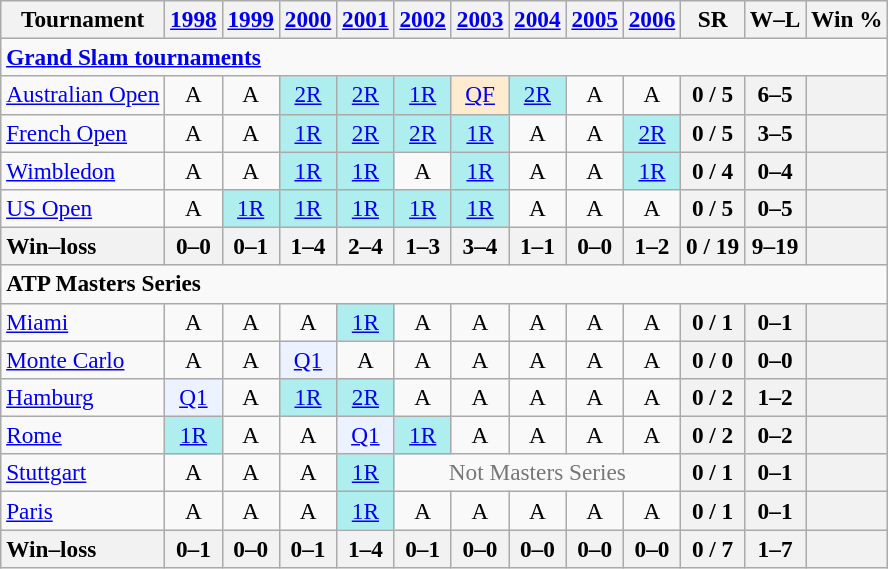<table class=wikitable style=text-align:center;font-size:97%>
<tr>
<th>Tournament</th>
<th><a href='#'>1998</a></th>
<th><a href='#'>1999</a></th>
<th><a href='#'>2000</a></th>
<th><a href='#'>2001</a></th>
<th><a href='#'>2002</a></th>
<th><a href='#'>2003</a></th>
<th><a href='#'>2004</a></th>
<th><a href='#'>2005</a></th>
<th><a href='#'>2006</a></th>
<th>SR</th>
<th>W–L</th>
<th>Win %</th>
</tr>
<tr>
<td colspan=23 align=left><strong><a href='#'>Grand Slam tournaments</a></strong></td>
</tr>
<tr>
<td align=left><a href='#'>Australian Open</a></td>
<td>A</td>
<td>A</td>
<td bgcolor=afeeee><a href='#'>2R</a></td>
<td bgcolor=afeeee><a href='#'>2R</a></td>
<td bgcolor=afeeee><a href='#'>1R</a></td>
<td bgcolor=ffebcd><a href='#'>QF</a></td>
<td bgcolor=afeeee><a href='#'>2R</a></td>
<td>A</td>
<td>A</td>
<th>0 / 5</th>
<th>6–5</th>
<th></th>
</tr>
<tr>
<td align=left><a href='#'>French Open</a></td>
<td>A</td>
<td>A</td>
<td bgcolor=afeeee><a href='#'>1R</a></td>
<td bgcolor=afeeee><a href='#'>2R</a></td>
<td bgcolor=afeeee><a href='#'>2R</a></td>
<td bgcolor=afeeee><a href='#'>1R</a></td>
<td>A</td>
<td>A</td>
<td bgcolor=afeeee><a href='#'>2R</a></td>
<th>0 / 5</th>
<th>3–5</th>
<th></th>
</tr>
<tr>
<td align=left><a href='#'>Wimbledon</a></td>
<td>A</td>
<td>A</td>
<td bgcolor=afeeee><a href='#'>1R</a></td>
<td bgcolor=afeeee><a href='#'>1R</a></td>
<td>A</td>
<td bgcolor=afeeee><a href='#'>1R</a></td>
<td>A</td>
<td>A</td>
<td bgcolor=afeeee><a href='#'>1R</a></td>
<th>0 / 4</th>
<th>0–4</th>
<th></th>
</tr>
<tr>
<td align=left><a href='#'>US Open</a></td>
<td>A</td>
<td bgcolor=afeeee><a href='#'>1R</a></td>
<td bgcolor=afeeee><a href='#'>1R</a></td>
<td bgcolor=afeeee><a href='#'>1R</a></td>
<td bgcolor=afeeee><a href='#'>1R</a></td>
<td bgcolor=afeeee><a href='#'>1R</a></td>
<td>A</td>
<td>A</td>
<td>A</td>
<th>0 / 5</th>
<th>0–5</th>
<th></th>
</tr>
<tr>
<th style=text-align:left>Win–loss</th>
<th>0–0</th>
<th>0–1</th>
<th>1–4</th>
<th>2–4</th>
<th>1–3</th>
<th>3–4</th>
<th>1–1</th>
<th>0–0</th>
<th>1–2</th>
<th>0 / 19</th>
<th>9–19</th>
<th></th>
</tr>
<tr>
<td colspan=23 align=left><strong>ATP Masters Series</strong></td>
</tr>
<tr>
<td align=left><a href='#'>Miami</a></td>
<td>A</td>
<td>A</td>
<td>A</td>
<td bgcolor=afeeee><a href='#'>1R</a></td>
<td>A</td>
<td>A</td>
<td>A</td>
<td>A</td>
<td>A</td>
<th>0 / 1</th>
<th>0–1</th>
<th></th>
</tr>
<tr>
<td align=left><a href='#'>Monte Carlo</a></td>
<td>A</td>
<td>A</td>
<td bgcolor=ecf2ff><a href='#'>Q1</a></td>
<td>A</td>
<td>A</td>
<td>A</td>
<td>A</td>
<td>A</td>
<td>A</td>
<th>0 / 0</th>
<th>0–0</th>
<th></th>
</tr>
<tr>
<td align=left><a href='#'>Hamburg</a></td>
<td bgcolor=ecf2ff><a href='#'>Q1</a></td>
<td>A</td>
<td bgcolor=afeeee><a href='#'>1R</a></td>
<td bgcolor=afeeee><a href='#'>2R</a></td>
<td>A</td>
<td>A</td>
<td>A</td>
<td>A</td>
<td>A</td>
<th>0 / 2</th>
<th>1–2</th>
<th></th>
</tr>
<tr>
<td align=left><a href='#'>Rome</a></td>
<td bgcolor=afeeee><a href='#'>1R</a></td>
<td>A</td>
<td>A</td>
<td bgcolor=ecf2ff><a href='#'>Q1</a></td>
<td bgcolor=afeeee><a href='#'>1R</a></td>
<td>A</td>
<td>A</td>
<td>A</td>
<td>A</td>
<th>0 / 2</th>
<th>0–2</th>
<th></th>
</tr>
<tr>
<td align=left><a href='#'>Stuttgart</a></td>
<td>A</td>
<td>A</td>
<td>A</td>
<td bgcolor=afeeee><a href='#'>1R</a></td>
<td colspan=5 style=color:#767676>Not Masters Series</td>
<th>0 / 1</th>
<th>0–1</th>
<th></th>
</tr>
<tr>
<td align=left><a href='#'>Paris</a></td>
<td>A</td>
<td>A</td>
<td>A</td>
<td bgcolor=afeeee><a href='#'>1R</a></td>
<td>A</td>
<td>A</td>
<td>A</td>
<td>A</td>
<td>A</td>
<th>0 / 1</th>
<th>0–1</th>
<th></th>
</tr>
<tr>
<th style=text-align:left>Win–loss</th>
<th>0–1</th>
<th>0–0</th>
<th>0–1</th>
<th>1–4</th>
<th>0–1</th>
<th>0–0</th>
<th>0–0</th>
<th>0–0</th>
<th>0–0</th>
<th>0 / 7</th>
<th>1–7</th>
<th></th>
</tr>
</table>
